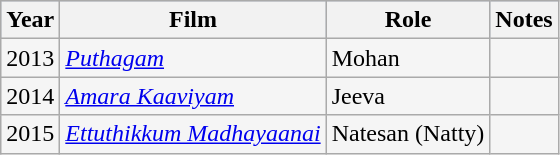<table class="wikitable sortable" style="background:#f5f5f5;">
<tr style="background:#B0C4DE;">
<th>Year</th>
<th>Film</th>
<th>Role</th>
<th class=unsortable>Notes</th>
</tr>
<tr>
<td>2013</td>
<td><em><a href='#'>Puthagam</a></em></td>
<td>Mohan</td>
<td></td>
</tr>
<tr>
<td>2014</td>
<td><em><a href='#'>Amara Kaaviyam</a></em></td>
<td>Jeeva</td>
<td></td>
</tr>
<tr>
<td>2015</td>
<td><em><a href='#'>Ettuthikkum Madhayaanai</a></em></td>
<td>Natesan (Natty)</td>
<td></td>
</tr>
</table>
